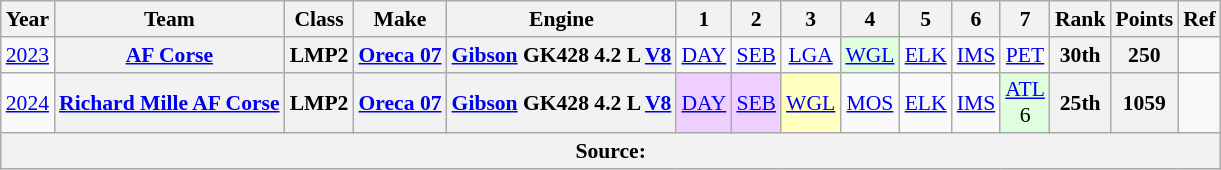<table class="wikitable" style="text-align:center; font-size:90%">
<tr>
<th>Year</th>
<th>Team</th>
<th>Class</th>
<th>Make</th>
<th>Engine</th>
<th>1</th>
<th>2</th>
<th>3</th>
<th>4</th>
<th>5</th>
<th>6</th>
<th>7</th>
<th>Rank</th>
<th>Points</th>
<th>Ref</th>
</tr>
<tr>
<td><a href='#'>2023</a></td>
<th><a href='#'>AF Corse</a></th>
<th>LMP2</th>
<th><a href='#'>Oreca 07</a></th>
<th><a href='#'>Gibson</a> GK428 4.2 L <a href='#'>V8</a></th>
<td><a href='#'>DAY</a></td>
<td><a href='#'>SEB</a></td>
<td><a href='#'>LGA</a></td>
<td style="background:#DFFFDF;"><a href='#'>WGL</a><br></td>
<td><a href='#'>ELK</a></td>
<td><a href='#'>IMS</a></td>
<td><a href='#'>PET</a></td>
<th>30th</th>
<th>250</th>
<td></td>
</tr>
<tr>
<td><a href='#'>2024</a></td>
<th><a href='#'>Richard Mille AF Corse</a></th>
<th>LMP2</th>
<th><a href='#'>Oreca 07</a></th>
<th><a href='#'>Gibson</a> GK428 4.2 L <a href='#'>V8</a></th>
<td style="background:#EFCFFF;"><a href='#'>DAY</a><br></td>
<td style="background:#EFCFFF;"><a href='#'>SEB</a><br></td>
<td style="background:#FFFFBF;"><a href='#'>WGL</a><br></td>
<td><a href='#'>MOS</a></td>
<td><a href='#'>ELK</a></td>
<td><a href='#'>IMS</a></td>
<td style="background:#DFFFDF;"><a href='#'>ATL</a><br>6</td>
<th>25th</th>
<th>1059</th>
<td></td>
</tr>
<tr>
<th colspan="15">Source:</th>
</tr>
</table>
